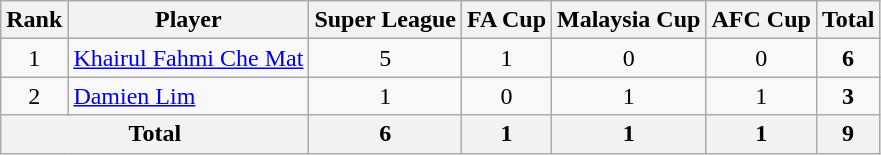<table class="wikitable" style="text-align: center;">
<tr>
<th>Rank</th>
<th>Player</th>
<th>Super League</th>
<th>FA Cup</th>
<th>Malaysia Cup</th>
<th>AFC Cup</th>
<th>Total</th>
</tr>
<tr>
<td>1</td>
<td align=left> <a href='#'>Khairul Fahmi Che Mat</a></td>
<td>5</td>
<td>1</td>
<td>0</td>
<td>0</td>
<td><strong>6</strong></td>
</tr>
<tr>
<td>2</td>
<td align=left> <a href='#'>Damien Lim</a></td>
<td>1</td>
<td>0</td>
<td>1</td>
<td>1</td>
<td><strong>3</strong></td>
</tr>
<tr>
<th colspan=2>Total</th>
<th>6</th>
<th>1</th>
<th>1</th>
<th>1</th>
<th>9</th>
</tr>
</table>
